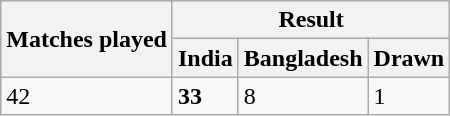<table class="wikitable">
<tr>
<th rowspan=2>Matches played</th>
<th colspan=3>Result</th>
</tr>
<tr>
<th>India</th>
<th>Bangladesh</th>
<th>Drawn</th>
</tr>
<tr>
<td>42</td>
<td><strong>33</strong></td>
<td>8</td>
<td>1</td>
</tr>
</table>
